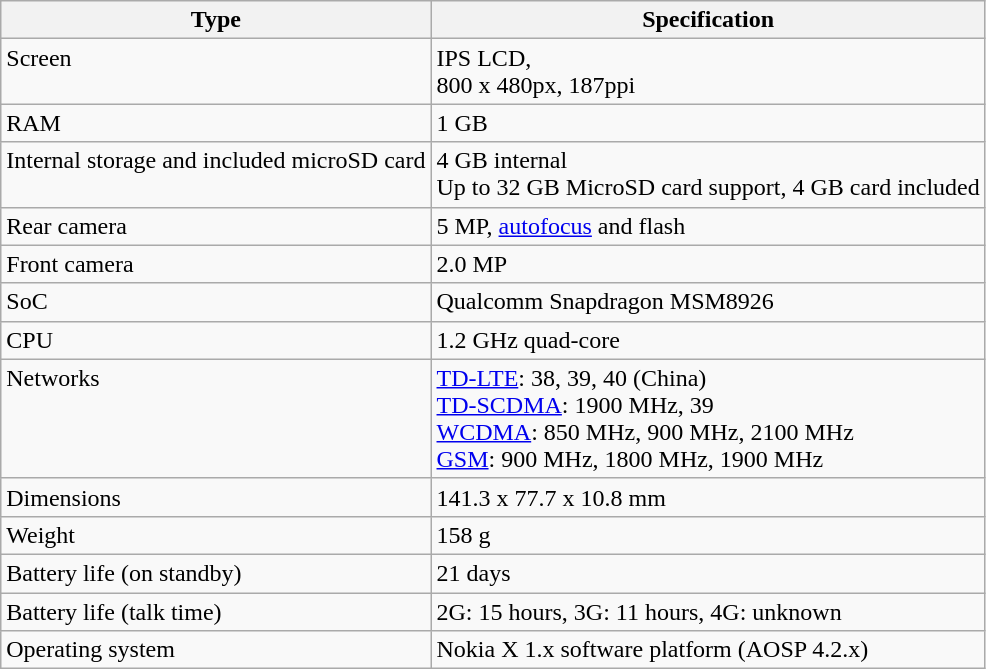<table class="wikitable">
<tr>
<th>Type</th>
<th>Specification</th>
</tr>
<tr style="vertical-align:top;">
<td>Screen</td>
<td> IPS LCD, <br> 800 x 480px, 187ppi</td>
</tr>
<tr style="vertical-align:top;">
<td>RAM</td>
<td>1 GB</td>
</tr>
<tr style="vertical-align:top;">
<td>Internal storage and included microSD card</td>
<td>4 GB internal<br>Up to 32 GB MicroSD card support, 4 GB card included</td>
</tr>
<tr style="vertical-align:top;">
<td>Rear camera</td>
<td>5 MP, <a href='#'>autofocus</a> and flash</td>
</tr>
<tr style="vertical-align:top;">
<td>Front camera</td>
<td>2.0 MP</td>
</tr>
<tr style="vertical-align:top;">
<td>SoC</td>
<td>Qualcomm Snapdragon MSM8926</td>
</tr>
<tr style="vertical-align:top;">
<td>CPU</td>
<td>1.2 GHz quad-core</td>
</tr>
<tr style="vertical-align:top;">
<td>Networks</td>
<td><a href='#'>TD-LTE</a>: 38, 39, 40 (China)<br><a href='#'>TD-SCDMA</a>: 1900 MHz, 39<br><a href='#'>WCDMA</a>: 850 MHz, 900 MHz, 2100 MHz<br><a href='#'>GSM</a>: 900 MHz, 1800 MHz, 1900 MHz</td>
</tr>
<tr style="vertical-align:top;">
<td>Dimensions</td>
<td>141.3 x 77.7 x 10.8 mm</td>
</tr>
<tr style="vertical-align:top;">
<td>Weight</td>
<td>158 g</td>
</tr>
<tr style="vertical-align:top;">
<td>Battery life (on standby)</td>
<td>21 days</td>
</tr>
<tr style="vertical-align:top;">
<td>Battery life (talk time)</td>
<td>2G: 15 hours, 3G: 11 hours, 4G: unknown</td>
</tr>
<tr style="vertical-align:top;">
<td>Operating system</td>
<td>Nokia X 1.x software platform (AOSP 4.2.x)</td>
</tr>
</table>
